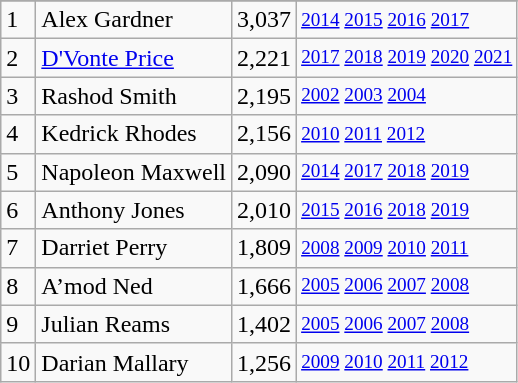<table class="wikitable">
<tr>
</tr>
<tr>
<td>1</td>
<td>Alex Gardner</td>
<td>3,037</td>
<td style="font-size:80%;"><a href='#'>2014</a> <a href='#'>2015</a> <a href='#'>2016</a> <a href='#'>2017</a></td>
</tr>
<tr>
<td>2</td>
<td><a href='#'>D'Vonte Price</a></td>
<td>2,221</td>
<td style="font-size:80%;"><a href='#'>2017</a> <a href='#'>2018</a> <a href='#'>2019</a> <a href='#'>2020</a> <a href='#'>2021</a></td>
</tr>
<tr>
<td>3</td>
<td>Rashod Smith</td>
<td>2,195</td>
<td style="font-size:80%;"><a href='#'>2002</a> <a href='#'>2003</a> <a href='#'>2004</a></td>
</tr>
<tr>
<td>4</td>
<td>Kedrick Rhodes</td>
<td>2,156</td>
<td style="font-size:80%;"><a href='#'>2010</a> <a href='#'>2011</a> <a href='#'>2012</a></td>
</tr>
<tr>
<td>5</td>
<td>Napoleon Maxwell</td>
<td>2,090</td>
<td style="font-size:80%;"><a href='#'>2014</a> <a href='#'>2017</a> <a href='#'>2018</a> <a href='#'>2019</a></td>
</tr>
<tr>
<td>6</td>
<td>Anthony Jones</td>
<td>2,010</td>
<td style="font-size:80%;"><a href='#'>2015</a> <a href='#'>2016</a> <a href='#'>2018</a> <a href='#'>2019</a></td>
</tr>
<tr>
<td>7</td>
<td>Darriet Perry</td>
<td>1,809</td>
<td style="font-size:80%;"><a href='#'>2008</a> <a href='#'>2009</a> <a href='#'>2010</a> <a href='#'>2011</a></td>
</tr>
<tr>
<td>8</td>
<td>A’mod Ned</td>
<td>1,666</td>
<td style="font-size:80%;"><a href='#'>2005</a> <a href='#'>2006</a> <a href='#'>2007</a> <a href='#'>2008</a></td>
</tr>
<tr>
<td>9</td>
<td>Julian Reams</td>
<td>1,402</td>
<td style="font-size:80%;"><a href='#'>2005</a> <a href='#'>2006</a> <a href='#'>2007</a> <a href='#'>2008</a></td>
</tr>
<tr>
<td>10</td>
<td>Darian Mallary</td>
<td>1,256</td>
<td style="font-size:80%;"><a href='#'>2009</a> <a href='#'>2010</a> <a href='#'>2011</a> <a href='#'>2012</a></td>
</tr>
</table>
